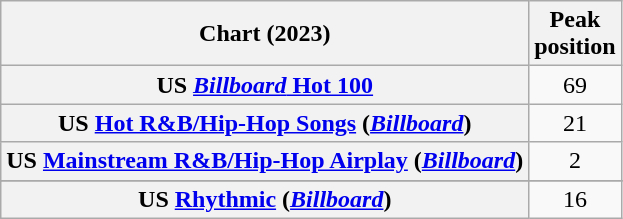<table class="wikitable sortable plainrowheaders" style="text-align:center">
<tr>
<th scope="col">Chart (2023)</th>
<th scope="col">Peak<br>position</th>
</tr>
<tr>
<th scope="row">US <a href='#'><em>Billboard</em> Hot 100</a></th>
<td>69</td>
</tr>
<tr>
<th scope="row">US <a href='#'>Hot R&B/Hip-Hop Songs</a> (<em><a href='#'>Billboard</a></em>)</th>
<td>21</td>
</tr>
<tr>
<th scope="row">US <a href='#'>Mainstream R&B/Hip-Hop Airplay</a> (<em><a href='#'>Billboard</a></em>)</th>
<td>2</td>
</tr>
<tr>
</tr>
<tr>
<th scope="row">US <a href='#'>Rhythmic</a> (<em><a href='#'>Billboard</a></em>)</th>
<td>16</td>
</tr>
</table>
